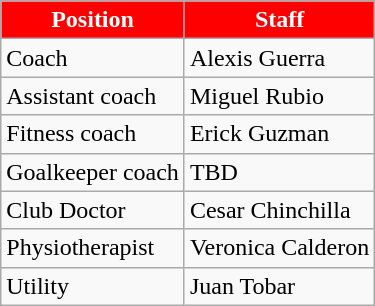<table class="wikitable">
<tr>
<th style="color:White; background:#FF0000;">Position</th>
<th style="color:White; background:#FF0000;">Staff</th>
</tr>
<tr>
<td>Coach</td>
<td> Alexis Guerra</td>
</tr>
<tr>
<td>Assistant coach</td>
<td> Miguel Rubio</td>
</tr>
<tr>
<td>Fitness coach</td>
<td> Erick Guzman</td>
</tr>
<tr>
<td>Goalkeeper coach</td>
<td> TBD</td>
</tr>
<tr>
<td>Club Doctor</td>
<td> Cesar Chinchilla</td>
</tr>
<tr>
<td>Physiotherapist</td>
<td> Veronica Calderon</td>
</tr>
<tr>
<td>Utility</td>
<td> Juan Tobar</td>
</tr>
</table>
